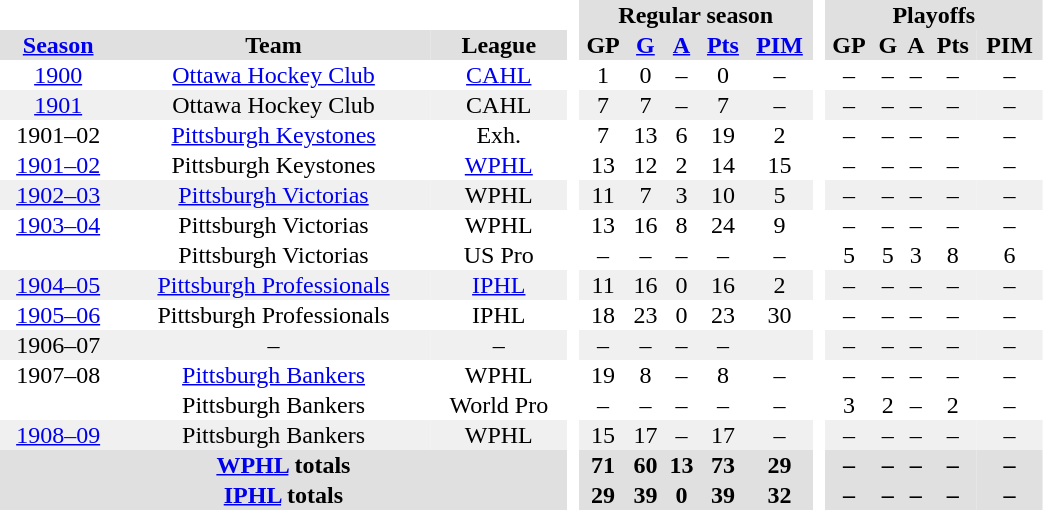<table BORDER="0" CELLPADDING="1" CELLSPACING="0" width="55%" style="text-align:center">
<tr bgcolor="#e0e0e0">
<th colspan="3" bgcolor="#ffffff"> </th>
<th rowspan="99" bgcolor="#ffffff"> </th>
<th colspan="5">Regular season</th>
<th rowspan="99" bgcolor="#ffffff"> </th>
<th colspan="5">Playoffs</th>
</tr>
<tr bgcolor="#e0e0e0">
<th><a href='#'>Season</a></th>
<th>Team</th>
<th>League</th>
<th>GP</th>
<th><a href='#'>G</a></th>
<th><a href='#'>A</a></th>
<th><a href='#'>Pts</a></th>
<th><a href='#'>PIM</a></th>
<th>GP</th>
<th>G</th>
<th>A</th>
<th>Pts</th>
<th>PIM</th>
</tr>
<tr ALIGN="center">
<td><a href='#'>1900</a></td>
<td><a href='#'>Ottawa Hockey Club</a></td>
<td><a href='#'>CAHL</a></td>
<td>1</td>
<td>0</td>
<td>–</td>
<td>0</td>
<td>–</td>
<td>–</td>
<td>–</td>
<td>–</td>
<td>–</td>
<td>–</td>
</tr>
<tr ALIGN="center" bgcolor="#f0f0f0">
<td><a href='#'>1901</a></td>
<td>Ottawa Hockey Club</td>
<td>CAHL</td>
<td>7</td>
<td>7</td>
<td>–</td>
<td>7</td>
<td>–</td>
<td>–</td>
<td>–</td>
<td>–</td>
<td>–</td>
<td>–</td>
</tr>
<tr ALIGN="center">
<td>1901–02</td>
<td><a href='#'>Pittsburgh Keystones</a></td>
<td>Exh.</td>
<td>7</td>
<td>13</td>
<td>6</td>
<td>19</td>
<td>2</td>
<td>–</td>
<td>–</td>
<td>–</td>
<td>–</td>
<td>–</td>
</tr>
<tr ALIGN="center">
<td><a href='#'>1901–02</a></td>
<td>Pittsburgh Keystones</td>
<td><a href='#'>WPHL</a></td>
<td>13</td>
<td>12</td>
<td>2</td>
<td>14</td>
<td>15</td>
<td>–</td>
<td>–</td>
<td>–</td>
<td>–</td>
<td>–</td>
</tr>
<tr ALIGN="center" bgcolor="#f0f0f0">
<td><a href='#'>1902–03</a></td>
<td><a href='#'>Pittsburgh Victorias</a></td>
<td>WPHL</td>
<td>11</td>
<td>7</td>
<td>3</td>
<td>10</td>
<td>5</td>
<td>–</td>
<td>–</td>
<td>–</td>
<td>–</td>
<td>–</td>
</tr>
<tr ALIGN="center">
<td><a href='#'>1903–04</a></td>
<td>Pittsburgh Victorias</td>
<td>WPHL</td>
<td>13</td>
<td>16</td>
<td>8</td>
<td>24</td>
<td>9</td>
<td>–</td>
<td>–</td>
<td>–</td>
<td>–</td>
<td>–</td>
</tr>
<tr ALIGN="center">
<td></td>
<td>Pittsburgh Victorias</td>
<td>US Pro</td>
<td>–</td>
<td>–</td>
<td>–</td>
<td>–</td>
<td>–</td>
<td>5</td>
<td>5</td>
<td>3</td>
<td>8</td>
<td>6</td>
</tr>
<tr ALIGN="center" bgcolor="#f0f0f0">
<td><a href='#'>1904–05</a></td>
<td><a href='#'>Pittsburgh Professionals</a></td>
<td><a href='#'>IPHL</a></td>
<td>11</td>
<td>16</td>
<td>0</td>
<td>16</td>
<td>2</td>
<td>–</td>
<td>–</td>
<td>–</td>
<td>–</td>
<td>–</td>
</tr>
<tr ALIGN="center">
<td><a href='#'>1905–06</a></td>
<td>Pittsburgh Professionals</td>
<td>IPHL</td>
<td>18</td>
<td>23</td>
<td>0</td>
<td>23</td>
<td>30</td>
<td>–</td>
<td>–</td>
<td>–</td>
<td>–</td>
<td>–</td>
</tr>
<tr ALIGN="center" bgcolor="#f0f0f0">
<td>1906–07</td>
<td>–</td>
<td>–</td>
<td>–</td>
<td>–</td>
<td>–</td>
<td>–</td>
<td></td>
<td>–</td>
<td>–</td>
<td>–</td>
<td>–</td>
<td>–</td>
</tr>
<tr ALIGN="center">
<td>1907–08</td>
<td><a href='#'>Pittsburgh Bankers</a></td>
<td>WPHL</td>
<td>19</td>
<td>8</td>
<td>–</td>
<td>8</td>
<td>–</td>
<td>–</td>
<td>–</td>
<td>–</td>
<td>–</td>
<td>–</td>
</tr>
<tr ALIGN="center">
<td></td>
<td>Pittsburgh Bankers</td>
<td>World Pro</td>
<td>–</td>
<td>–</td>
<td>–</td>
<td>–</td>
<td>–</td>
<td>3</td>
<td>2</td>
<td>–</td>
<td>2</td>
<td>–</td>
</tr>
<tr ALIGN="center" bgcolor="#f0f0f0">
<td><a href='#'>1908–09</a></td>
<td>Pittsburgh Bankers</td>
<td>WPHL</td>
<td>15</td>
<td>17</td>
<td>–</td>
<td>17</td>
<td>–</td>
<td>–</td>
<td>–</td>
<td>–</td>
<td>–</td>
<td>–</td>
</tr>
<tr ALIGN="center" bgcolor="#e0e0e0">
<th colspan="3" align="center"><a href='#'>WPHL</a> totals</th>
<th>71</th>
<th>60</th>
<th>13</th>
<th>73</th>
<th>29</th>
<th>–</th>
<th>–</th>
<th>–</th>
<th>–</th>
<th>–</th>
</tr>
<tr ALIGN="center" bgcolor="#e0e0e0">
<th colspan="3" align="center"><a href='#'>IPHL</a> totals</th>
<th>29</th>
<th>39</th>
<th>0</th>
<th>39</th>
<th>32</th>
<th>–</th>
<th>–</th>
<th>–</th>
<th>–</th>
<th>–</th>
</tr>
</table>
